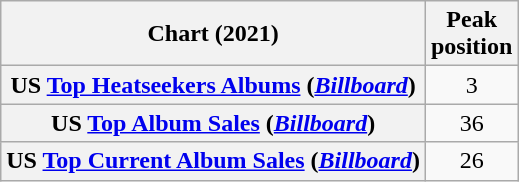<table class="wikitable sortable plainrowheaders" style="text-align:center">
<tr>
<th scope="col">Chart (2021)</th>
<th scope="col">Peak<br>position</th>
</tr>
<tr>
<th scope="row">US <a href='#'>Top Heatseekers Albums</a> (<em><a href='#'>Billboard</a></em>)</th>
<td>3</td>
</tr>
<tr>
<th scope="row">US <a href='#'>Top Album Sales</a> (<em><a href='#'>Billboard</a></em>)</th>
<td>36</td>
</tr>
<tr>
<th scope="row">US <a href='#'>Top Current Album Sales</a> (<em><a href='#'>Billboard</a></em>)</th>
<td>26</td>
</tr>
</table>
